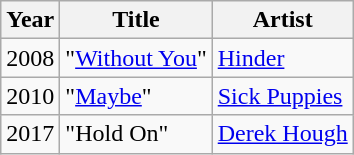<table class="wikitable sortable">
<tr>
<th scope="col">Year</th>
<th scope="col">Title</th>
<th scope="col">Artist</th>
</tr>
<tr>
<td align="center">2008</td>
<td scope="col">"<a href='#'>Without You</a>"</td>
<td><a href='#'>Hinder</a></td>
</tr>
<tr>
<td align="center">2010</td>
<td scope="col">"<a href='#'>Maybe</a>"</td>
<td><a href='#'>Sick Puppies</a></td>
</tr>
<tr>
<td align="center">2017</td>
<td>"Hold On"</td>
<td><a href='#'>Derek Hough</a></td>
</tr>
</table>
